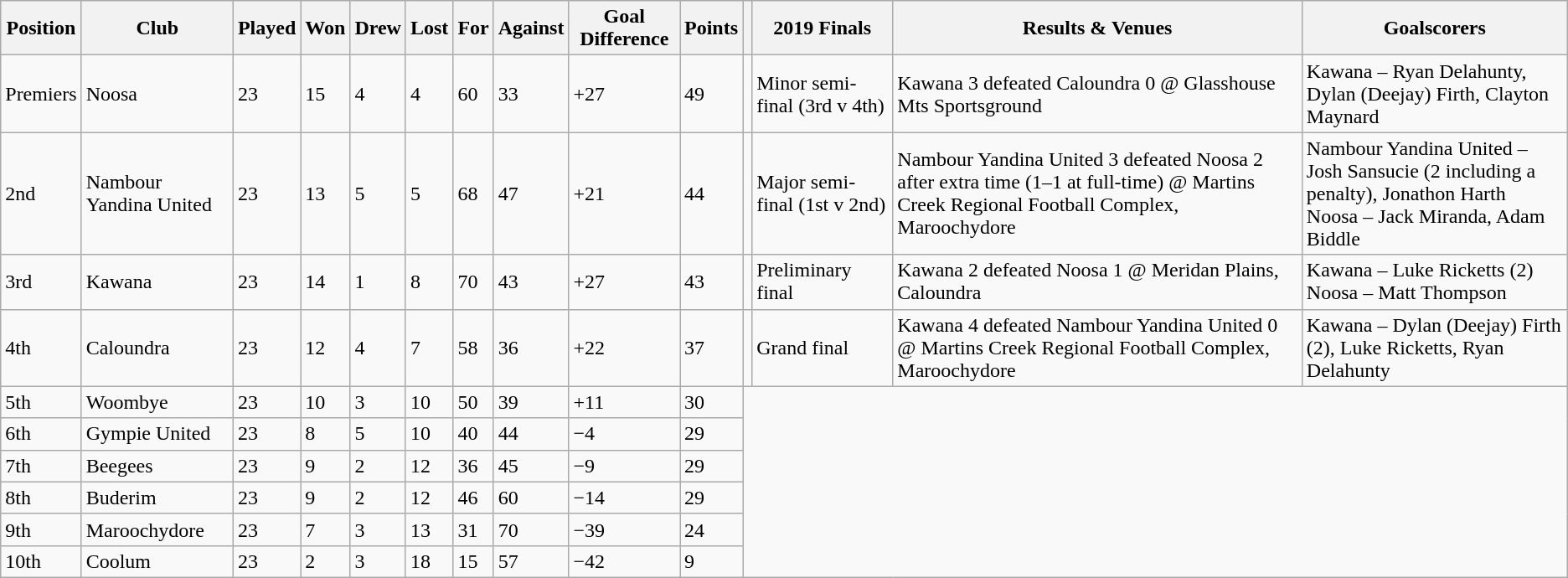<table class="wikitable">
<tr>
<th>Position</th>
<th>Club</th>
<th>Played</th>
<th>Won</th>
<th>Drew</th>
<th>Lost</th>
<th>For</th>
<th>Against</th>
<th>Goal Difference</th>
<th>Points</th>
<th></th>
<th>2019 Finals</th>
<th>Results & Venues</th>
<th>Goalscorers</th>
</tr>
<tr>
<td>Premiers</td>
<td>Noosa</td>
<td>23</td>
<td>15</td>
<td>4</td>
<td>4</td>
<td>60</td>
<td>33</td>
<td>+27</td>
<td>49</td>
<td></td>
<td>Minor semi-final (3rd v 4th)</td>
<td>Kawana 3 defeated Caloundra 0 @ Glasshouse Mts Sportsground</td>
<td>Kawana – Ryan Delahunty, Dylan (Deejay) Firth, Clayton Maynard</td>
</tr>
<tr>
<td>2nd</td>
<td>Nambour Yandina United</td>
<td>23</td>
<td>13</td>
<td>5</td>
<td>5</td>
<td>68</td>
<td>47</td>
<td>+21</td>
<td>44</td>
<td></td>
<td>Major semi-final (1st v 2nd)</td>
<td>Nambour Yandina United 3 defeated Noosa 2 after extra time (1–1 at full-time) @ Martins Creek Regional Football Complex, Maroochydore</td>
<td>Nambour Yandina United – Josh Sansucie (2 including a penalty), Jonathon Harth<br>Noosa – Jack Miranda, Adam Biddle</td>
</tr>
<tr>
<td>3rd</td>
<td>Kawana</td>
<td>23</td>
<td>14</td>
<td>1</td>
<td>8</td>
<td>70</td>
<td>43</td>
<td>+27</td>
<td>43</td>
<td></td>
<td>Preliminary final</td>
<td>Kawana 2 defeated Noosa 1 @ Meridan Plains, Caloundra</td>
<td>Kawana – Luke Ricketts (2)<br>Noosa – Matt Thompson</td>
</tr>
<tr>
<td>4th</td>
<td>Caloundra</td>
<td>23</td>
<td>12</td>
<td>4</td>
<td>7</td>
<td>58</td>
<td>36</td>
<td>+22</td>
<td>37</td>
<td></td>
<td>Grand final</td>
<td>Kawana 4 defeated Nambour Yandina United 0 @ Martins Creek Regional Football Complex, Maroochydore</td>
<td>Kawana – Dylan (Deejay) Firth (2), Luke Ricketts, Ryan Delahunty</td>
</tr>
<tr>
<td>5th</td>
<td>Woombye</td>
<td>23</td>
<td>10</td>
<td>3</td>
<td>10</td>
<td>50</td>
<td>39</td>
<td>+11</td>
<td>30</td>
</tr>
<tr>
<td>6th</td>
<td>Gympie United</td>
<td>23</td>
<td>8</td>
<td>5</td>
<td>10</td>
<td>40</td>
<td>44</td>
<td>−4</td>
<td>29</td>
</tr>
<tr>
<td>7th</td>
<td>Beegees</td>
<td>23</td>
<td>9</td>
<td>2</td>
<td>12</td>
<td>36</td>
<td>45</td>
<td>−9</td>
<td>29</td>
</tr>
<tr>
<td>8th</td>
<td>Buderim</td>
<td>23</td>
<td>9</td>
<td>2</td>
<td>12</td>
<td>46</td>
<td>60</td>
<td>−14</td>
<td>29</td>
</tr>
<tr>
<td>9th</td>
<td>Maroochydore</td>
<td>23</td>
<td>7</td>
<td>3</td>
<td>13</td>
<td>31</td>
<td>70</td>
<td>−39</td>
<td>24</td>
</tr>
<tr>
<td>10th</td>
<td>Coolum</td>
<td>23</td>
<td>2</td>
<td>3</td>
<td>18</td>
<td>15</td>
<td>57</td>
<td>−42</td>
<td>9</td>
</tr>
</table>
